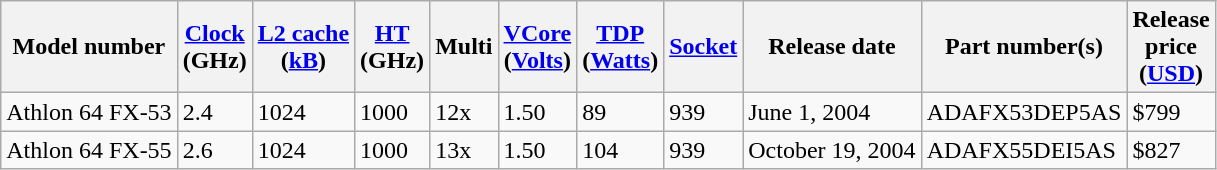<table class="wikitable">
<tr>
<th>Model number</th>
<th><a href='#'>Clock</a><br>(GHz)</th>
<th><a href='#'>L2 cache</a><br>(<a href='#'>kB</a>)</th>
<th><a href='#'>HT</a><br>(GHz)</th>
<th>Multi</th>
<th><a href='#'>VCore</a><br>(<a href='#'>Volts</a>)</th>
<th><a href='#'>TDP</a><br>(<a href='#'>Watts</a>)</th>
<th><a href='#'>Socket</a></th>
<th>Release date</th>
<th>Part number(s)</th>
<th>Release<br>price<br>(<a href='#'>USD</a>)</th>
</tr>
<tr>
<td>Athlon 64 FX-53</td>
<td>2.4</td>
<td>1024</td>
<td>1000</td>
<td>12x</td>
<td>1.50</td>
<td>89</td>
<td>939</td>
<td>June 1, 2004</td>
<td>ADAFX53DEP5AS</td>
<td>$799</td>
</tr>
<tr>
<td>Athlon 64 FX-55</td>
<td>2.6</td>
<td>1024</td>
<td>1000</td>
<td>13x</td>
<td>1.50</td>
<td>104</td>
<td>939</td>
<td>October 19, 2004</td>
<td>ADAFX55DEI5AS</td>
<td>$827</td>
</tr>
</table>
